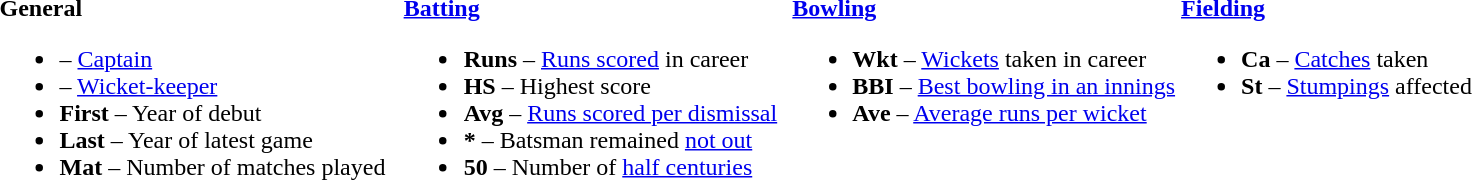<table>
<tr>
<td valign="top" style="width:26%"><br><strong>General</strong><ul><li> – <a href='#'>Captain</a></li><li> – <a href='#'>Wicket-keeper</a></li><li><strong>First</strong> – Year of debut</li><li><strong>Last</strong> – Year of latest game</li><li><strong>Mat</strong> – Number of matches played</li></ul></td>
<td valign="top" style="width:25%"><br><strong><a href='#'>Batting</a></strong><ul><li><strong>Runs</strong> – <a href='#'>Runs scored</a> in career</li><li><strong>HS</strong> – Highest score</li><li><strong>Avg</strong> – <a href='#'>Runs scored per dismissal</a></li><li><strong>*</strong> – Batsman remained <a href='#'>not out</a></li><li><strong>50</strong> – Number of <a href='#'>half centuries</a></li></ul></td>
<td valign="top" style="width:25%"><br><strong><a href='#'>Bowling</a></strong><ul><li><strong>Wkt</strong> – <a href='#'>Wickets</a> taken in career</li><li><strong>BBI</strong> – <a href='#'>Best bowling in an innings</a></li><li><strong>Ave</strong> – <a href='#'>Average runs per wicket</a></li></ul></td>
<td valign="top" style="width:24%"><br><strong><a href='#'>Fielding</a></strong><ul><li><strong>Ca</strong> – <a href='#'>Catches</a> taken</li><li><strong>St</strong> – <a href='#'>Stumpings</a> affected</li></ul></td>
</tr>
</table>
